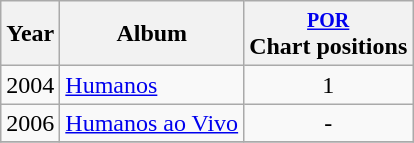<table class="wikitable">
<tr>
<th>Year</th>
<th>Album</th>
<th><small><a href='#'>POR</a></small> <br> Chart positions</th>
</tr>
<tr>
<td>2004</td>
<td><a href='#'>Humanos</a></td>
<td align="center">1</td>
</tr>
<tr>
<td>2006</td>
<td><a href='#'>Humanos ao Vivo</a></td>
<td align="center">-</td>
</tr>
<tr>
</tr>
</table>
